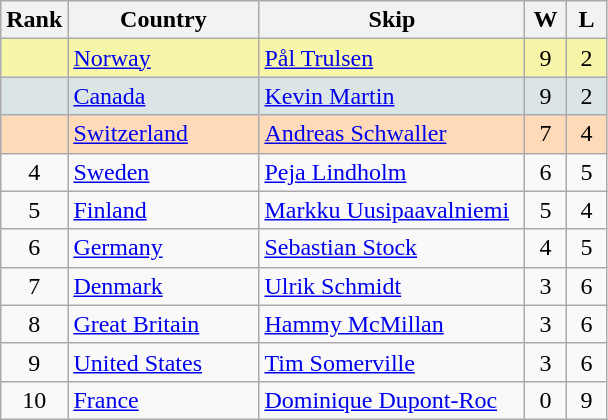<table class="wikitable" style="text-align:center;">
<tr>
<th width="20">Rank</th>
<th width="120">Country</th>
<th width="170">Skip</th>
<th width="20">W</th>
<th width="20">L</th>
</tr>
<tr style="background:#F7F6A8;">
<td></td>
<td align=left> <a href='#'>Norway</a></td>
<td align=left><a href='#'>Pål Trulsen</a></td>
<td>9</td>
<td>2</td>
</tr>
<tr style="background:#DCE5E5;">
<td></td>
<td align=left> <a href='#'>Canada</a></td>
<td align=left><a href='#'>Kevin Martin</a></td>
<td>9</td>
<td>2</td>
</tr>
<tr style="background:#FFDAB9;">
<td></td>
<td align=left> <a href='#'>Switzerland</a></td>
<td align=left><a href='#'>Andreas Schwaller</a></td>
<td>7</td>
<td>4</td>
</tr>
<tr>
<td>4</td>
<td align=left> <a href='#'>Sweden</a></td>
<td align=left><a href='#'>Peja Lindholm</a></td>
<td>6</td>
<td>5</td>
</tr>
<tr>
<td>5</td>
<td align=left> <a href='#'>Finland</a></td>
<td align=left><a href='#'>Markku Uusipaavalniemi</a></td>
<td>5</td>
<td>4</td>
</tr>
<tr>
<td>6</td>
<td align=left> <a href='#'>Germany</a></td>
<td align=left><a href='#'>Sebastian Stock</a></td>
<td>4</td>
<td>5</td>
</tr>
<tr>
<td>7</td>
<td align=left> <a href='#'>Denmark</a></td>
<td align=left><a href='#'>Ulrik Schmidt</a></td>
<td>3</td>
<td>6</td>
</tr>
<tr>
<td>8</td>
<td align=left> <a href='#'>Great Britain</a></td>
<td align=left><a href='#'>Hammy McMillan</a></td>
<td>3</td>
<td>6</td>
</tr>
<tr>
<td>9</td>
<td align=left> <a href='#'>United States</a></td>
<td align=left><a href='#'>Tim Somerville</a></td>
<td>3</td>
<td>6</td>
</tr>
<tr>
<td>10</td>
<td align=left> <a href='#'>France</a></td>
<td align=left><a href='#'>Dominique Dupont-Roc</a></td>
<td>0</td>
<td>9</td>
</tr>
</table>
